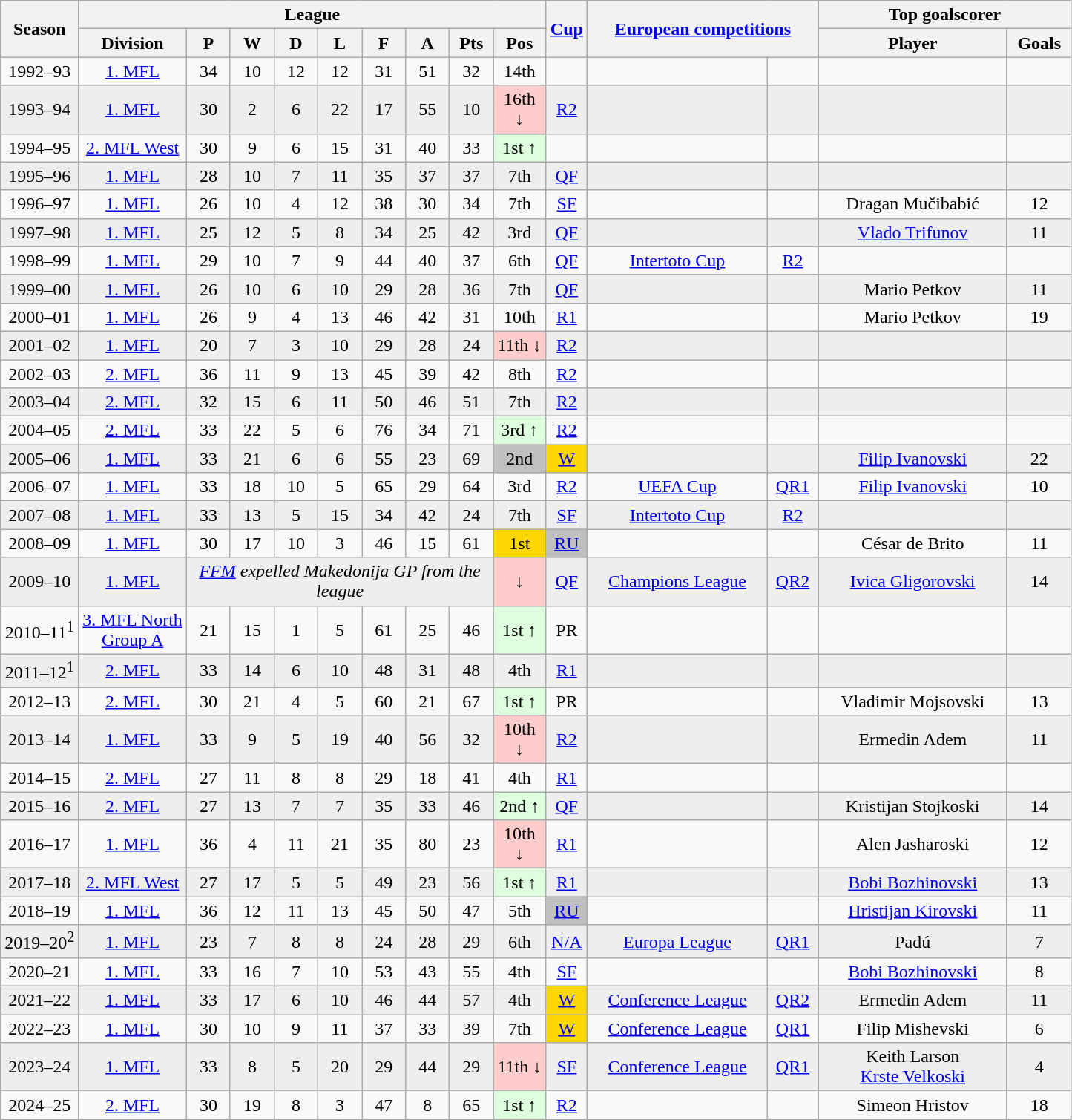<table class="wikitable" style="text-align:center; font-size:100%">
<tr>
<th rowspan=2>Season</th>
<th colspan=9>League</th>
<th rowspan=2 width="30"><a href='#'>Cup</a></th>
<th rowspan=2 colspan=2 width="200"><a href='#'>European competitions</a></th>
<th colspan=2 width="220">Top goalscorer</th>
</tr>
<tr>
<th>Division</th>
<th width="32">P</th>
<th width="32">W</th>
<th width="32">D</th>
<th width="32">L</th>
<th width="32">F</th>
<th width="32">A</th>
<th width="32">Pts</th>
<th width="40">Pos</th>
<th>Player</th>
<th>Goals</th>
</tr>
<tr>
<td>1992–93</td>
<td><a href='#'>1. MFL</a></td>
<td>34</td>
<td>10</td>
<td>12</td>
<td>12</td>
<td>31</td>
<td>51</td>
<td>32</td>
<td>14th</td>
<td></td>
<td></td>
<td></td>
<td></td>
<td></td>
</tr>
<tr bgcolor=#EEEEEE>
<td>1993–94</td>
<td><a href='#'>1. MFL</a></td>
<td>30</td>
<td>2</td>
<td>6</td>
<td>22</td>
<td>17</td>
<td>55</td>
<td>10</td>
<td bgcolor="#FFCCCC">16th ↓</td>
<td><a href='#'>R2</a></td>
<td></td>
<td></td>
<td></td>
<td></td>
</tr>
<tr>
<td>1994–95</td>
<td><a href='#'>2. MFL West</a></td>
<td>30</td>
<td>9</td>
<td>6</td>
<td>15</td>
<td>31</td>
<td>40</td>
<td>33</td>
<td bgcolor="#DDFFDD">1st ↑</td>
<td></td>
<td></td>
<td></td>
<td></td>
<td></td>
</tr>
<tr bgcolor=#EEEEEE>
<td>1995–96</td>
<td><a href='#'>1. MFL</a></td>
<td>28</td>
<td>10</td>
<td>7</td>
<td>11</td>
<td>35</td>
<td>37</td>
<td>37</td>
<td>7th</td>
<td><a href='#'>QF</a></td>
<td></td>
<td></td>
<td></td>
<td></td>
</tr>
<tr>
<td>1996–97</td>
<td><a href='#'>1. MFL</a></td>
<td>26</td>
<td>10</td>
<td>4</td>
<td>12</td>
<td>38</td>
<td>30</td>
<td>34</td>
<td>7th</td>
<td><a href='#'>SF</a></td>
<td></td>
<td></td>
<td>Dragan Mučibabić</td>
<td>12</td>
</tr>
<tr bgcolor=#EEEEEE>
<td>1997–98</td>
<td><a href='#'>1. MFL</a></td>
<td>25</td>
<td>12</td>
<td>5</td>
<td>8</td>
<td>34</td>
<td>25</td>
<td>42</td>
<td>3rd</td>
<td><a href='#'>QF</a></td>
<td></td>
<td></td>
<td><a href='#'>Vlado Trifunov</a></td>
<td>11</td>
</tr>
<tr>
<td>1998–99</td>
<td><a href='#'>1. MFL</a></td>
<td>29</td>
<td>10</td>
<td>7</td>
<td>9</td>
<td>44</td>
<td>40</td>
<td>37</td>
<td>6th</td>
<td><a href='#'>QF</a></td>
<td><a href='#'>Intertoto Cup</a></td>
<td><a href='#'>R2</a></td>
<td></td>
<td></td>
</tr>
<tr bgcolor=#EEEEEE>
<td>1999–00</td>
<td><a href='#'>1. MFL</a></td>
<td>26</td>
<td>10</td>
<td>6</td>
<td>10</td>
<td>29</td>
<td>28</td>
<td>36</td>
<td>7th</td>
<td><a href='#'>QF</a></td>
<td></td>
<td></td>
<td>Mario Petkov</td>
<td>11</td>
</tr>
<tr>
<td>2000–01</td>
<td><a href='#'>1. MFL</a></td>
<td>26</td>
<td>9</td>
<td>4</td>
<td>13</td>
<td>46</td>
<td>42</td>
<td>31</td>
<td>10th</td>
<td><a href='#'>R1</a></td>
<td></td>
<td></td>
<td>Mario Petkov</td>
<td>19</td>
</tr>
<tr bgcolor=#EEEEEE>
<td>2001–02</td>
<td><a href='#'>1. MFL</a></td>
<td>20</td>
<td>7</td>
<td>3</td>
<td>10</td>
<td>29</td>
<td>28</td>
<td>24</td>
<td bgcolor="#FFCCCC">11th ↓</td>
<td><a href='#'>R2</a></td>
<td></td>
<td></td>
<td></td>
<td></td>
</tr>
<tr>
<td>2002–03</td>
<td><a href='#'>2. MFL</a></td>
<td>36</td>
<td>11</td>
<td>9</td>
<td>13</td>
<td>45</td>
<td>39</td>
<td>42</td>
<td>8th</td>
<td><a href='#'>R2</a></td>
<td></td>
<td></td>
<td></td>
<td></td>
</tr>
<tr bgcolor=#EEEEEE>
<td>2003–04</td>
<td><a href='#'>2. MFL</a></td>
<td>32</td>
<td>15</td>
<td>6</td>
<td>11</td>
<td>50</td>
<td>46</td>
<td>51</td>
<td>7th</td>
<td><a href='#'>R2</a></td>
<td></td>
<td></td>
<td></td>
<td></td>
</tr>
<tr>
<td>2004–05</td>
<td><a href='#'>2. MFL</a></td>
<td>33</td>
<td>22</td>
<td>5</td>
<td>6</td>
<td>76</td>
<td>34</td>
<td>71</td>
<td bgcolor="#DDFFDD">3rd ↑</td>
<td><a href='#'>R2</a></td>
<td></td>
<td></td>
<td></td>
<td></td>
</tr>
<tr bgcolor=#EEEEEE>
<td>2005–06</td>
<td><a href='#'>1. MFL</a></td>
<td>33</td>
<td>21</td>
<td>6</td>
<td>6</td>
<td>55</td>
<td>23</td>
<td>69</td>
<td bgcolor=silver>2nd</td>
<td bgcolor="gold"><a href='#'>W</a></td>
<td></td>
<td></td>
<td><a href='#'>Filip Ivanovski</a></td>
<td>22</td>
</tr>
<tr>
<td>2006–07</td>
<td><a href='#'>1. MFL</a></td>
<td>33</td>
<td>18</td>
<td>10</td>
<td>5</td>
<td>65</td>
<td>29</td>
<td>64</td>
<td>3rd</td>
<td><a href='#'>R2</a></td>
<td><a href='#'>UEFA Cup</a></td>
<td><a href='#'>QR1</a></td>
<td><a href='#'>Filip Ivanovski</a></td>
<td>10</td>
</tr>
<tr bgcolor=#EEEEEE>
<td>2007–08</td>
<td><a href='#'>1. MFL</a></td>
<td>33</td>
<td>13</td>
<td>5</td>
<td>15</td>
<td>34</td>
<td>42</td>
<td>24</td>
<td>7th</td>
<td><a href='#'>SF</a></td>
<td><a href='#'>Intertoto Cup</a></td>
<td><a href='#'>R2</a></td>
<td></td>
<td></td>
</tr>
<tr>
<td>2008–09</td>
<td><a href='#'>1. MFL</a></td>
<td>30</td>
<td>17</td>
<td>10</td>
<td>3</td>
<td>46</td>
<td>15</td>
<td>61</td>
<td bgcolor="gold">1st</td>
<td bgcolor=silver><a href='#'>RU</a></td>
<td></td>
<td></td>
<td>César de Brito</td>
<td>11</td>
</tr>
<tr bgcolor=#EEEEEE>
<td>2009–10</td>
<td><a href='#'>1. MFL</a></td>
<td colspan=7><em><a href='#'>FFM</a> expelled Makedonija GP from the league</em></td>
<td bgcolor="#FFCCCC">↓</td>
<td><a href='#'>QF</a></td>
<td><a href='#'>Champions League</a></td>
<td><a href='#'>QR2</a></td>
<td><a href='#'>Ivica Gligorovski</a></td>
<td>14</td>
</tr>
<tr>
<td>2010–11<sup>1</sup></td>
<td><a href='#'>3. MFL North<br>Group A</a></td>
<td>21</td>
<td>15</td>
<td>1</td>
<td>5</td>
<td>61</td>
<td>25</td>
<td>46</td>
<td bgcolor="#DDFFDD">1st ↑</td>
<td>PR</td>
<td></td>
<td></td>
<td></td>
<td></td>
</tr>
<tr bgcolor=#EEEEEE>
<td>2011–12<sup>1</sup></td>
<td><a href='#'>2. MFL</a></td>
<td>33</td>
<td>14</td>
<td>6</td>
<td>10</td>
<td>48</td>
<td>31</td>
<td>48</td>
<td>4th</td>
<td><a href='#'>R1</a></td>
<td></td>
<td></td>
<td></td>
<td></td>
</tr>
<tr>
<td>2012–13</td>
<td><a href='#'>2. MFL</a></td>
<td>30</td>
<td>21</td>
<td>4</td>
<td>5</td>
<td>60</td>
<td>21</td>
<td>67</td>
<td bgcolor="#DDFFDD">1st ↑</td>
<td>PR</td>
<td></td>
<td></td>
<td>Vladimir Mojsovski</td>
<td>13</td>
</tr>
<tr bgcolor=#EEEEEE>
<td>2013–14</td>
<td><a href='#'>1. MFL</a></td>
<td>33</td>
<td>9</td>
<td>5</td>
<td>19</td>
<td>40</td>
<td>56</td>
<td>32</td>
<td bgcolor="#FFCCCC">10th ↓</td>
<td><a href='#'>R2</a></td>
<td></td>
<td></td>
<td>Ermedin Adem</td>
<td>11</td>
</tr>
<tr>
<td>2014–15</td>
<td><a href='#'>2. MFL</a></td>
<td>27</td>
<td>11</td>
<td>8</td>
<td>8</td>
<td>29</td>
<td>18</td>
<td>41</td>
<td>4th</td>
<td><a href='#'>R1</a></td>
<td></td>
<td></td>
<td></td>
<td></td>
</tr>
<tr bgcolor=#EEEEEE>
<td>2015–16</td>
<td><a href='#'>2. MFL</a></td>
<td>27</td>
<td>13</td>
<td>7</td>
<td>7</td>
<td>35</td>
<td>33</td>
<td>46</td>
<td bgcolor="#DDFFDD">2nd ↑</td>
<td><a href='#'>QF</a></td>
<td></td>
<td></td>
<td>Kristijan Stojkoski</td>
<td>14</td>
</tr>
<tr>
<td>2016–17</td>
<td><a href='#'>1. MFL</a></td>
<td>36</td>
<td>4</td>
<td>11</td>
<td>21</td>
<td>35</td>
<td>80</td>
<td>23</td>
<td bgcolor="#FFCCCC">10th ↓</td>
<td><a href='#'>R1</a></td>
<td></td>
<td></td>
<td>Alen Jasharoski</td>
<td>12</td>
</tr>
<tr bgcolor=#EEEEEE>
<td>2017–18</td>
<td><a href='#'>2. MFL West</a></td>
<td>27</td>
<td>17</td>
<td>5</td>
<td>5</td>
<td>49</td>
<td>23</td>
<td>56</td>
<td bgcolor="#DDFFDD">1st ↑</td>
<td><a href='#'>R1</a></td>
<td></td>
<td></td>
<td><a href='#'>Bobi Bozhinovski</a></td>
<td>13</td>
</tr>
<tr>
<td>2018–19</td>
<td><a href='#'>1. MFL</a></td>
<td>36</td>
<td>12</td>
<td>11</td>
<td>13</td>
<td>45</td>
<td>50</td>
<td>47</td>
<td>5th</td>
<td bgcolor=silver><a href='#'>RU</a></td>
<td></td>
<td></td>
<td><a href='#'>Hristijan Kirovski</a></td>
<td>11</td>
</tr>
<tr bgcolor=#EEEEEE>
<td>2019–20<sup>2</sup></td>
<td><a href='#'>1. MFL</a></td>
<td>23</td>
<td>7</td>
<td>8</td>
<td>8</td>
<td>24</td>
<td>28</td>
<td>29</td>
<td>6th</td>
<td><a href='#'>N/A</a></td>
<td><a href='#'>Europa League</a></td>
<td><a href='#'>QR1</a></td>
<td>Padú</td>
<td>7</td>
</tr>
<tr>
<td>2020–21</td>
<td><a href='#'>1. MFL</a></td>
<td>33</td>
<td>16</td>
<td>7</td>
<td>10</td>
<td>53</td>
<td>43</td>
<td>55</td>
<td>4th</td>
<td><a href='#'>SF</a></td>
<td></td>
<td></td>
<td><a href='#'>Bobi Bozhinovski</a></td>
<td>8</td>
</tr>
<tr bgcolor=#EEEEEE>
<td>2021–22</td>
<td><a href='#'>1. MFL</a></td>
<td>33</td>
<td>17</td>
<td>6</td>
<td>10</td>
<td>46</td>
<td>44</td>
<td>57</td>
<td>4th</td>
<td bgcolor="gold"><a href='#'>W</a></td>
<td><a href='#'>Conference League</a></td>
<td><a href='#'>QR2</a></td>
<td>Ermedin Adem</td>
<td>11</td>
</tr>
<tr>
<td>2022–23</td>
<td><a href='#'>1. MFL</a></td>
<td>30</td>
<td>10</td>
<td>9</td>
<td>11</td>
<td>37</td>
<td>33</td>
<td>39</td>
<td>7th</td>
<td bgcolor="gold"><a href='#'>W</a></td>
<td><a href='#'>Conference League</a></td>
<td><a href='#'>QR1</a></td>
<td>Filip Mishevski</td>
<td>6</td>
</tr>
<tr bgcolor=#EEEEEE>
<td>2023–24</td>
<td><a href='#'>1. MFL</a></td>
<td>33</td>
<td>8</td>
<td>5</td>
<td>20</td>
<td>29</td>
<td>44</td>
<td>29</td>
<td bgcolor="#FFCCCC">11th ↓</td>
<td><a href='#'>SF</a></td>
<td><a href='#'>Conference League</a></td>
<td><a href='#'>QR1</a></td>
<td>Keith Larson<br><a href='#'>Krste Velkoski</a></td>
<td>4</td>
</tr>
<tr>
<td>2024–25</td>
<td><a href='#'>2. MFL</a></td>
<td>30</td>
<td>19</td>
<td>8</td>
<td>3</td>
<td>47</td>
<td>8</td>
<td>65</td>
<td bgcolor="#DDFFDD">1st ↑</td>
<td><a href='#'>R2</a></td>
<td></td>
<td></td>
<td>Simeon Hristov</td>
<td>18</td>
</tr>
<tr>
</tr>
</table>
